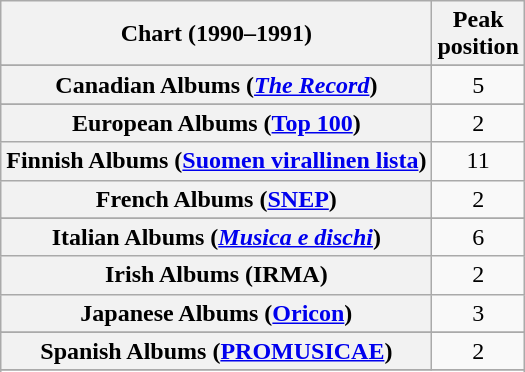<table class="wikitable sortable plainrowheaders" style="text-align:center">
<tr>
<th scope="col">Chart (1990–1991)</th>
<th scope="col">Peak<br>position</th>
</tr>
<tr>
</tr>
<tr>
</tr>
<tr>
</tr>
<tr>
<th scope="row">Canadian Albums (<em><a href='#'>The Record</a></em>)</th>
<td>5</td>
</tr>
<tr>
</tr>
<tr>
<th scope="row">European Albums (<a href='#'>Top 100</a>)</th>
<td>2</td>
</tr>
<tr>
<th scope="row">Finnish Albums (<a href='#'>Suomen virallinen lista</a>)</th>
<td>11</td>
</tr>
<tr>
<th scope="row">French Albums (<a href='#'>SNEP</a>)</th>
<td>2</td>
</tr>
<tr>
</tr>
<tr>
</tr>
<tr>
<th scope="row">Italian Albums (<em><a href='#'>Musica e dischi</a></em>)</th>
<td>6</td>
</tr>
<tr>
<th scope="row">Irish Albums (IRMA) </th>
<td>2</td>
</tr>
<tr>
<th scope="row">Japanese Albums (<a href='#'>Oricon</a>)</th>
<td>3</td>
</tr>
<tr>
</tr>
<tr>
</tr>
<tr>
<th scope="row">Spanish Albums (<a href='#'>PROMUSICAE</a>)</th>
<td>2</td>
</tr>
<tr>
</tr>
<tr>
</tr>
<tr>
</tr>
<tr>
</tr>
<tr>
</tr>
</table>
